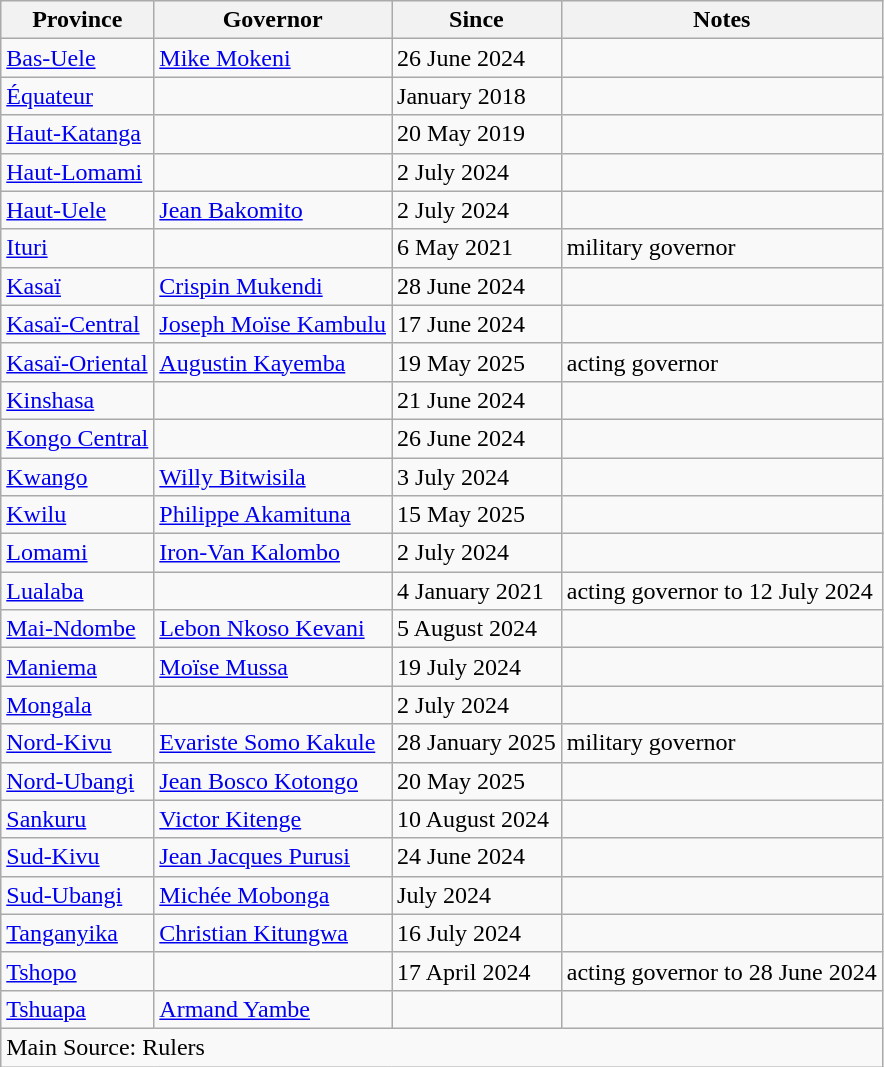<table class="wikitable sortable static-row-numbers">
<tr>
<th>Province</th>
<th>Governor</th>
<th data-sort-type=date>Since</th>
<th>Notes</th>
</tr>
<tr>
<td><a href='#'>Bas-Uele</a></td>
<td data-sort-value="Mokeni Mike"><a href='#'>Mike Mokeni</a></td>
<td>26 June 2024</td>
<td></td>
</tr>
<tr>
<td><a href='#'>Équateur</a></td>
<td data-sort-value="Boloko Bolumbu Bobo"></td>
<td data-sort-value="1 January 2018">January 2018</td>
<td></td>
</tr>
<tr>
<td><a href='#'>Haut-Katanga</a></td>
<td data-sort-value="Kyabula Katwe Jacques"></td>
<td>20 May 2019</td>
<td></td>
</tr>
<tr>
<td><a href='#'>Haut-Lomami</a></td>
<td data-sort-value="Banza Marmont"></td>
<td>2 July 2024</td>
<td></td>
</tr>
<tr>
<td><a href='#'>Haut-Uele</a></td>
<td data-sort-value="Bakomito Jean"><a href='#'>Jean Bakomito</a></td>
<td>2 July 2024</td>
<td></td>
</tr>
<tr>
<td><a href='#'>Ituri</a></td>
<td data-sort-value="Luboya Nkashama Johnny"></td>
<td>6 May 2021</td>
<td>military governor</td>
</tr>
<tr>
<td><a href='#'>Kasaï</a></td>
<td data-sort-value="Mukendi Crispin"><a href='#'>Crispin Mukendi</a></td>
<td>28 June 2024</td>
<td></td>
</tr>
<tr>
<td><a href='#'>Kasaï-Central</a></td>
<td data-sort-value="Kambulu Joseph Moïse"><a href='#'>Joseph Moïse Kambulu</a></td>
<td>17 June 2024</td>
<td></td>
</tr>
<tr>
<td><a href='#'>Kasaï-Oriental</a></td>
<td data-sort-value="Kayemba Augustin"><a href='#'>Augustin Kayemba</a></td>
<td>19 May 2025</td>
<td>acting governor</td>
</tr>
<tr>
<td><a href='#'>Kinshasa</a></td>
<td data-sort-value="Bumba Daniel"></td>
<td>21 June 2024</td>
<td></td>
</tr>
<tr>
<td><a href='#'>Kongo Central</a></td>
<td data-sort-value="Bilolo Grâce"></td>
<td>26 June 2024</td>
<td></td>
</tr>
<tr>
<td><a href='#'>Kwango</a></td>
<td data-sort-value=" Bitwisila Willy"><a href='#'>Willy Bitwisila</a></td>
<td>3 July 2024</td>
<td></td>
</tr>
<tr>
<td><a href='#'>Kwilu</a></td>
<td data-sort-value="Akamituna Philippe"><a href='#'>Philippe Akamituna</a></td>
<td>15 May 2025</td>
<td></td>
</tr>
<tr>
<td><a href='#'>Lomami</a></td>
<td data-sort-value="Kalombo Iron-Van"><a href='#'>Iron-Van Kalombo</a></td>
<td>2 July 2024</td>
<td></td>
</tr>
<tr>
<td><a href='#'>Lualaba</a></td>
<td data-sort-value="Masuka Saini Fifi"></td>
<td>4 January 2021</td>
<td>acting governor to 12 July 2024</td>
</tr>
<tr>
<td><a href='#'>Mai-Ndombe</a></td>
<td data-sort-value="Nkoso Kevani Lebon"><a href='#'>Lebon Nkoso Kevani</a></td>
<td>5 August 2024</td>
<td></td>
</tr>
<tr>
<td><a href='#'>Maniema</a></td>
<td data-sort-value="Mussa Moïse"><a href='#'>Moïse Mussa</a></td>
<td>19 July 2024</td>
<td></td>
</tr>
<tr>
<td><a href='#'>Mongala</a></td>
<td data-sort-value="Makaka Jean-Collins"></td>
<td>2 July 2024</td>
<td></td>
</tr>
<tr>
<td><a href='#'>Nord-Kivu</a></td>
<td data-sort-value="Somo Kakule Evariste"><a href='#'>Evariste Somo Kakule</a></td>
<td>28 January 2025</td>
<td>military governor</td>
</tr>
<tr>
<td><a href='#'>Nord-Ubangi</a></td>
<td data-sort-value="Kotongo Jean Bosco"><a href='#'>Jean Bosco Kotongo</a></td>
<td>20 May 2025</td>
<td></td>
</tr>
<tr>
<td><a href='#'>Sankuru</a></td>
<td data-sort-value="Kitenge Victor"><a href='#'>Victor Kitenge</a></td>
<td>10 August 2024</td>
<td></td>
</tr>
<tr>
<td><a href='#'>Sud-Kivu</a></td>
<td data-sort-value="Purusi Jean Jacques"><a href='#'>Jean Jacques Purusi</a></td>
<td>24 June 2024</td>
<td></td>
</tr>
<tr>
<td><a href='#'>Sud-Ubangi</a></td>
<td data-sort-value="Mobonga Michée"><a href='#'>Michée Mobonga</a></td>
<td data-sort-value="1 July 2024">July 2024</td>
<td></td>
</tr>
<tr>
<td><a href='#'>Tanganyika</a></td>
<td data-sort-value="Kitungwa Christian"><a href='#'>Christian Kitungwa</a></td>
<td>16 July 2024</td>
<td></td>
</tr>
<tr>
<td><a href='#'>Tshopo</a></td>
<td data-sort-value="Lendongolia Paulin"></td>
<td>17 April 2024</td>
<td>acting governor to 28 June 2024</td>
</tr>
<tr>
<td><a href='#'>Tshuapa</a></td>
<td data-sort-value="Yambe Armand"><a href='#'>Armand Yambe</a></td>
<td data-sort-value="1 July 2024"></td>
<td></td>
</tr>
<tr class="sortbottom static-row-header">
<td colspan=4>Main Source: Rulers</td>
</tr>
</table>
